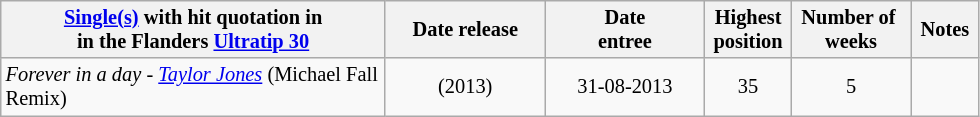<table class="wikitable sortable" style="margin:0.5em 1em 0.5em 0; font-size: 85%; text-align:center;">
<tr>
<th width=250><a href='#'>Single(s)</a> with hit quotation in<br> in the Flanders <a href='#'>Ultratip 30</a></th>
<th width="100">Date release</th>
<th width="100">Date <br>entree</th>
<th> Highest <br>position</th>
<th> Number of  <br>weeks</th>
<th> Notes </th>
</tr>
<tr>
<td align="left"><em>Forever in a day - <a href='#'>Taylor Jones</a></em> (Michael Fall Remix)</td>
<td>(2013)</td>
<td>31-08-2013</td>
<td>35</td>
<td>5</td>
<td></td>
</tr>
</table>
